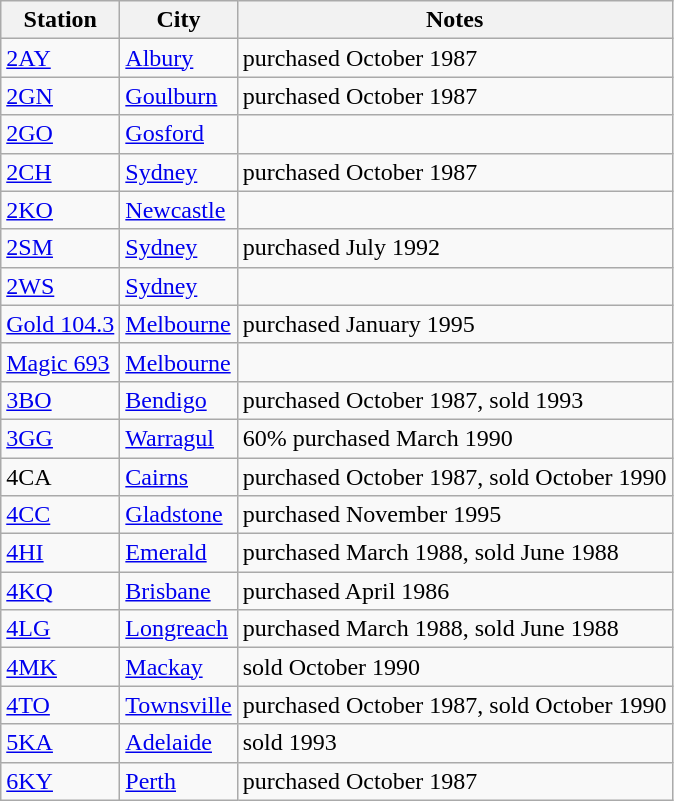<table class="wikitable sortable">
<tr>
<th>Station</th>
<th>City</th>
<th>Notes</th>
</tr>
<tr>
<td><a href='#'>2AY</a></td>
<td><a href='#'>Albury</a></td>
<td>purchased October 1987</td>
</tr>
<tr>
<td><a href='#'>2GN</a></td>
<td><a href='#'>Goulburn</a></td>
<td>purchased October 1987</td>
</tr>
<tr>
<td><a href='#'>2GO</a></td>
<td><a href='#'>Gosford</a></td>
<td></td>
</tr>
<tr>
<td><a href='#'>2CH</a></td>
<td><a href='#'>Sydney</a></td>
<td>purchased October 1987</td>
</tr>
<tr>
<td><a href='#'>2KO</a></td>
<td><a href='#'>Newcastle</a></td>
<td></td>
</tr>
<tr>
<td><a href='#'>2SM</a></td>
<td><a href='#'>Sydney</a></td>
<td>purchased July 1992</td>
</tr>
<tr>
<td><a href='#'>2WS</a></td>
<td><a href='#'>Sydney</a></td>
<td></td>
</tr>
<tr>
<td><a href='#'>Gold 104.3</a></td>
<td><a href='#'>Melbourne</a></td>
<td>purchased January 1995</td>
</tr>
<tr>
<td><a href='#'>Magic 693</a></td>
<td><a href='#'>Melbourne</a></td>
<td></td>
</tr>
<tr>
<td><a href='#'>3BO</a></td>
<td><a href='#'>Bendigo</a></td>
<td>purchased October 1987, sold 1993</td>
</tr>
<tr>
<td><a href='#'>3GG</a></td>
<td><a href='#'>Warragul</a></td>
<td>60% purchased March 1990</td>
</tr>
<tr>
<td>4CA</td>
<td><a href='#'>Cairns</a></td>
<td>purchased October 1987, sold October 1990</td>
</tr>
<tr>
<td><a href='#'>4CC</a></td>
<td><a href='#'>Gladstone</a></td>
<td>purchased November 1995</td>
</tr>
<tr>
<td><a href='#'>4HI</a></td>
<td><a href='#'>Emerald</a></td>
<td>purchased March 1988, sold June 1988</td>
</tr>
<tr>
<td><a href='#'>4KQ</a></td>
<td><a href='#'>Brisbane</a></td>
<td>purchased April 1986</td>
</tr>
<tr>
<td><a href='#'>4LG</a></td>
<td><a href='#'>Longreach</a></td>
<td>purchased March 1988, sold June 1988</td>
</tr>
<tr>
<td><a href='#'>4MK</a></td>
<td><a href='#'>Mackay</a></td>
<td>sold October 1990</td>
</tr>
<tr>
<td><a href='#'>4TO</a></td>
<td><a href='#'>Townsville</a></td>
<td>purchased October 1987, sold October 1990</td>
</tr>
<tr>
<td><a href='#'>5KA</a></td>
<td><a href='#'>Adelaide</a></td>
<td>sold 1993</td>
</tr>
<tr>
<td><a href='#'>6KY</a></td>
<td><a href='#'>Perth</a></td>
<td>purchased October 1987</td>
</tr>
</table>
